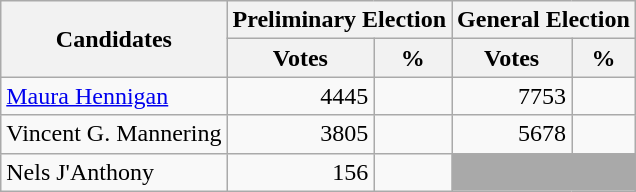<table class=wikitable>
<tr>
<th colspan=1 rowspan=2><strong>Candidates</strong></th>
<th colspan=2><strong>Preliminary Election</strong></th>
<th colspan=2><strong>General Election</strong></th>
</tr>
<tr>
<th>Votes</th>
<th>%</th>
<th>Votes</th>
<th>%</th>
</tr>
<tr>
<td><a href='#'>Maura Hennigan</a></td>
<td align="right">4445</td>
<td align="right"></td>
<td align="right">7753</td>
<td align="right"></td>
</tr>
<tr>
<td>Vincent G. Mannering</td>
<td align="right">3805</td>
<td align="right"></td>
<td align="right">5678</td>
<td align="right"></td>
</tr>
<tr>
<td>Nels J'Anthony</td>
<td align="right">156</td>
<td align="right"></td>
<td colspan=2 bgcolor=darkgray> </td>
</tr>
</table>
